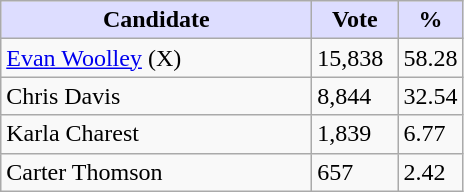<table class="wikitable">
<tr>
<th style="background:#ddf; width:200px;">Candidate</th>
<th style="background:#ddf; width:50px;">Vote</th>
<th style="background:#ddf; width:30px;">%</th>
</tr>
<tr>
<td><a href='#'>Evan Woolley</a> (X)</td>
<td>15,838</td>
<td>58.28</td>
</tr>
<tr>
<td>Chris Davis</td>
<td>8,844</td>
<td>32.54</td>
</tr>
<tr>
<td>Karla Charest</td>
<td>1,839</td>
<td>6.77</td>
</tr>
<tr>
<td>Carter Thomson</td>
<td>657</td>
<td>2.42</td>
</tr>
</table>
